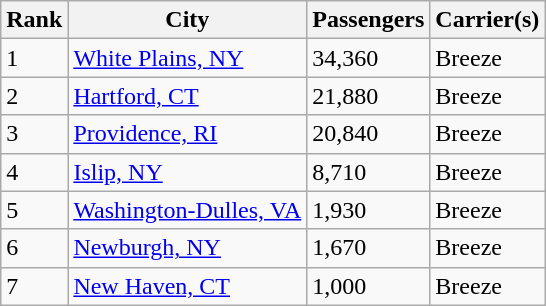<table class="wikitable sortable">
<tr>
<th>Rank</th>
<th>City</th>
<th>Passengers</th>
<th>Carrier(s)</th>
</tr>
<tr>
<td>1</td>
<td> <a href='#'>White Plains, NY</a></td>
<td>34,360</td>
<td>Breeze</td>
</tr>
<tr>
<td>2</td>
<td> <a href='#'>Hartford, CT</a></td>
<td>21,880</td>
<td>Breeze</td>
</tr>
<tr>
<td>3</td>
<td> <a href='#'>Providence, RI</a></td>
<td>20,840</td>
<td>Breeze</td>
</tr>
<tr>
<td>4</td>
<td> <a href='#'>Islip, NY</a></td>
<td>8,710</td>
<td>Breeze</td>
</tr>
<tr>
<td>5</td>
<td> <a href='#'>Washington-Dulles, VA</a></td>
<td>1,930</td>
<td>Breeze</td>
</tr>
<tr>
<td>6</td>
<td> <a href='#'>Newburgh, NY</a></td>
<td>1,670</td>
<td>Breeze</td>
</tr>
<tr>
<td>7</td>
<td> <a href='#'>New Haven, CT</a></td>
<td>1,000</td>
<td>Breeze</td>
</tr>
</table>
